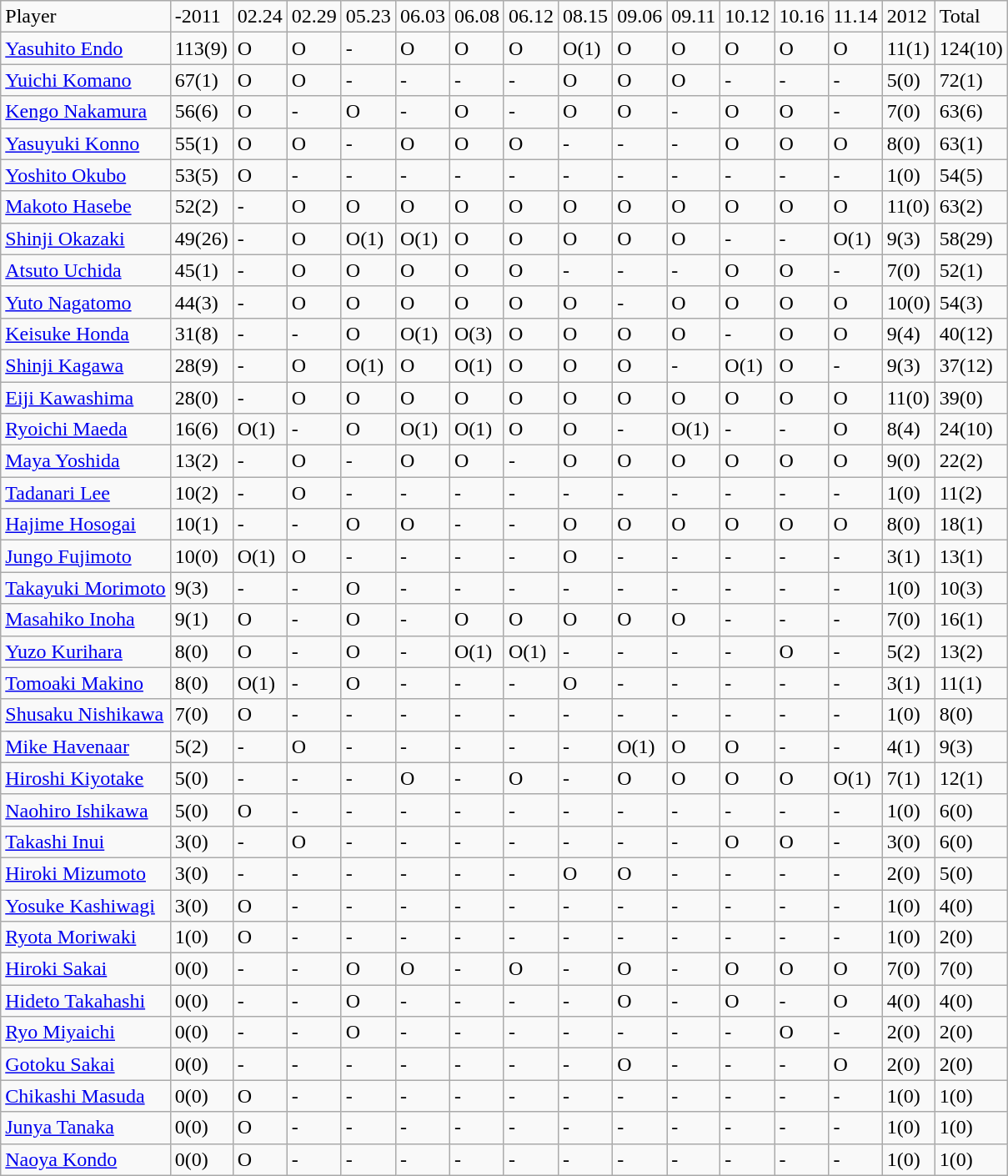<table class="wikitable" style="text-align:left;">
<tr>
<td>Player</td>
<td>-2011</td>
<td>02.24</td>
<td>02.29</td>
<td>05.23</td>
<td>06.03</td>
<td>06.08</td>
<td>06.12</td>
<td>08.15</td>
<td>09.06</td>
<td>09.11</td>
<td>10.12</td>
<td>10.16</td>
<td>11.14</td>
<td>2012</td>
<td>Total</td>
</tr>
<tr>
<td><a href='#'>Yasuhito Endo</a></td>
<td>113(9)</td>
<td>O</td>
<td>O</td>
<td>-</td>
<td>O</td>
<td>O</td>
<td>O</td>
<td>O(1)</td>
<td>O</td>
<td>O</td>
<td>O</td>
<td>O</td>
<td>O</td>
<td>11(1)</td>
<td>124(10)</td>
</tr>
<tr>
<td><a href='#'>Yuichi Komano</a></td>
<td>67(1)</td>
<td>O</td>
<td>O</td>
<td>-</td>
<td>-</td>
<td>-</td>
<td>-</td>
<td>O</td>
<td>O</td>
<td>O</td>
<td>-</td>
<td>-</td>
<td>-</td>
<td>5(0)</td>
<td>72(1)</td>
</tr>
<tr>
<td><a href='#'>Kengo Nakamura</a></td>
<td>56(6)</td>
<td>O</td>
<td>-</td>
<td>O</td>
<td>-</td>
<td>O</td>
<td>-</td>
<td>O</td>
<td>O</td>
<td>-</td>
<td>O</td>
<td>O</td>
<td>-</td>
<td>7(0)</td>
<td>63(6)</td>
</tr>
<tr>
<td><a href='#'>Yasuyuki Konno</a></td>
<td>55(1)</td>
<td>O</td>
<td>O</td>
<td>-</td>
<td>O</td>
<td>O</td>
<td>O</td>
<td>-</td>
<td>-</td>
<td>-</td>
<td>O</td>
<td>O</td>
<td>O</td>
<td>8(0)</td>
<td>63(1)</td>
</tr>
<tr>
<td><a href='#'>Yoshito Okubo</a></td>
<td>53(5)</td>
<td>O</td>
<td>-</td>
<td>-</td>
<td>-</td>
<td>-</td>
<td>-</td>
<td>-</td>
<td>-</td>
<td>-</td>
<td>-</td>
<td>-</td>
<td>-</td>
<td>1(0)</td>
<td>54(5)</td>
</tr>
<tr>
<td><a href='#'>Makoto Hasebe</a></td>
<td>52(2)</td>
<td>-</td>
<td>O</td>
<td>O</td>
<td>O</td>
<td>O</td>
<td>O</td>
<td>O</td>
<td>O</td>
<td>O</td>
<td>O</td>
<td>O</td>
<td>O</td>
<td>11(0)</td>
<td>63(2)</td>
</tr>
<tr>
<td><a href='#'>Shinji Okazaki</a></td>
<td>49(26)</td>
<td>-</td>
<td>O</td>
<td>O(1)</td>
<td>O(1)</td>
<td>O</td>
<td>O</td>
<td>O</td>
<td>O</td>
<td>O</td>
<td>-</td>
<td>-</td>
<td>O(1)</td>
<td>9(3)</td>
<td>58(29)</td>
</tr>
<tr>
<td><a href='#'>Atsuto Uchida</a></td>
<td>45(1)</td>
<td>-</td>
<td>O</td>
<td>O</td>
<td>O</td>
<td>O</td>
<td>O</td>
<td>-</td>
<td>-</td>
<td>-</td>
<td>O</td>
<td>O</td>
<td>-</td>
<td>7(0)</td>
<td>52(1)</td>
</tr>
<tr>
<td><a href='#'>Yuto Nagatomo</a></td>
<td>44(3)</td>
<td>-</td>
<td>O</td>
<td>O</td>
<td>O</td>
<td>O</td>
<td>O</td>
<td>O</td>
<td>-</td>
<td>O</td>
<td>O</td>
<td>O</td>
<td>O</td>
<td>10(0)</td>
<td>54(3)</td>
</tr>
<tr>
<td><a href='#'>Keisuke Honda</a></td>
<td>31(8)</td>
<td>-</td>
<td>-</td>
<td>O</td>
<td>O(1)</td>
<td>O(3)</td>
<td>O</td>
<td>O</td>
<td>O</td>
<td>O</td>
<td>-</td>
<td>O</td>
<td>O</td>
<td>9(4)</td>
<td>40(12)</td>
</tr>
<tr>
<td><a href='#'>Shinji Kagawa</a></td>
<td>28(9)</td>
<td>-</td>
<td>O</td>
<td>O(1)</td>
<td>O</td>
<td>O(1)</td>
<td>O</td>
<td>O</td>
<td>O</td>
<td>-</td>
<td>O(1)</td>
<td>O</td>
<td>-</td>
<td>9(3)</td>
<td>37(12)</td>
</tr>
<tr>
<td><a href='#'>Eiji Kawashima</a></td>
<td>28(0)</td>
<td>-</td>
<td>O</td>
<td>O</td>
<td>O</td>
<td>O</td>
<td>O</td>
<td>O</td>
<td>O</td>
<td>O</td>
<td>O</td>
<td>O</td>
<td>O</td>
<td>11(0)</td>
<td>39(0)</td>
</tr>
<tr>
<td><a href='#'>Ryoichi Maeda</a></td>
<td>16(6)</td>
<td>O(1)</td>
<td>-</td>
<td>O</td>
<td>O(1)</td>
<td>O(1)</td>
<td>O</td>
<td>O</td>
<td>-</td>
<td>O(1)</td>
<td>-</td>
<td>-</td>
<td>O</td>
<td>8(4)</td>
<td>24(10)</td>
</tr>
<tr>
<td><a href='#'>Maya Yoshida</a></td>
<td>13(2)</td>
<td>-</td>
<td>O</td>
<td>-</td>
<td>O</td>
<td>O</td>
<td>-</td>
<td>O</td>
<td>O</td>
<td>O</td>
<td>O</td>
<td>O</td>
<td>O</td>
<td>9(0)</td>
<td>22(2)</td>
</tr>
<tr>
<td><a href='#'>Tadanari Lee</a></td>
<td>10(2)</td>
<td>-</td>
<td>O</td>
<td>-</td>
<td>-</td>
<td>-</td>
<td>-</td>
<td>-</td>
<td>-</td>
<td>-</td>
<td>-</td>
<td>-</td>
<td>-</td>
<td>1(0)</td>
<td>11(2)</td>
</tr>
<tr>
<td><a href='#'>Hajime Hosogai</a></td>
<td>10(1)</td>
<td>-</td>
<td>-</td>
<td>O</td>
<td>O</td>
<td>-</td>
<td>-</td>
<td>O</td>
<td>O</td>
<td>O</td>
<td>O</td>
<td>O</td>
<td>O</td>
<td>8(0)</td>
<td>18(1)</td>
</tr>
<tr>
<td><a href='#'>Jungo Fujimoto</a></td>
<td>10(0)</td>
<td>O(1)</td>
<td>O</td>
<td>-</td>
<td>-</td>
<td>-</td>
<td>-</td>
<td>O</td>
<td>-</td>
<td>-</td>
<td>-</td>
<td>-</td>
<td>-</td>
<td>3(1)</td>
<td>13(1)</td>
</tr>
<tr>
<td><a href='#'>Takayuki Morimoto</a></td>
<td>9(3)</td>
<td>-</td>
<td>-</td>
<td>O</td>
<td>-</td>
<td>-</td>
<td>-</td>
<td>-</td>
<td>-</td>
<td>-</td>
<td>-</td>
<td>-</td>
<td>-</td>
<td>1(0)</td>
<td>10(3)</td>
</tr>
<tr>
<td><a href='#'>Masahiko Inoha</a></td>
<td>9(1)</td>
<td>O</td>
<td>-</td>
<td>O</td>
<td>-</td>
<td>O</td>
<td>O</td>
<td>O</td>
<td>O</td>
<td>O</td>
<td>-</td>
<td>-</td>
<td>-</td>
<td>7(0)</td>
<td>16(1)</td>
</tr>
<tr>
<td><a href='#'>Yuzo Kurihara</a></td>
<td>8(0)</td>
<td>O</td>
<td>-</td>
<td>O</td>
<td>-</td>
<td>O(1)</td>
<td>O(1)</td>
<td>-</td>
<td>-</td>
<td>-</td>
<td>-</td>
<td>O</td>
<td>-</td>
<td>5(2)</td>
<td>13(2)</td>
</tr>
<tr>
<td><a href='#'>Tomoaki Makino</a></td>
<td>8(0)</td>
<td>O(1)</td>
<td>-</td>
<td>O</td>
<td>-</td>
<td>-</td>
<td>-</td>
<td>O</td>
<td>-</td>
<td>-</td>
<td>-</td>
<td>-</td>
<td>-</td>
<td>3(1)</td>
<td>11(1)</td>
</tr>
<tr>
<td><a href='#'>Shusaku Nishikawa</a></td>
<td>7(0)</td>
<td>O</td>
<td>-</td>
<td>-</td>
<td>-</td>
<td>-</td>
<td>-</td>
<td>-</td>
<td>-</td>
<td>-</td>
<td>-</td>
<td>-</td>
<td>-</td>
<td>1(0)</td>
<td>8(0)</td>
</tr>
<tr>
<td><a href='#'>Mike Havenaar</a></td>
<td>5(2)</td>
<td>-</td>
<td>O</td>
<td>-</td>
<td>-</td>
<td>-</td>
<td>-</td>
<td>-</td>
<td>O(1)</td>
<td>O</td>
<td>O</td>
<td>-</td>
<td>-</td>
<td>4(1)</td>
<td>9(3)</td>
</tr>
<tr>
<td><a href='#'>Hiroshi Kiyotake</a></td>
<td>5(0)</td>
<td>-</td>
<td>-</td>
<td>-</td>
<td>O</td>
<td>-</td>
<td>O</td>
<td>-</td>
<td>O</td>
<td>O</td>
<td>O</td>
<td>O</td>
<td>O(1)</td>
<td>7(1)</td>
<td>12(1)</td>
</tr>
<tr>
<td><a href='#'>Naohiro Ishikawa</a></td>
<td>5(0)</td>
<td>O</td>
<td>-</td>
<td>-</td>
<td>-</td>
<td>-</td>
<td>-</td>
<td>-</td>
<td>-</td>
<td>-</td>
<td>-</td>
<td>-</td>
<td>-</td>
<td>1(0)</td>
<td>6(0)</td>
</tr>
<tr>
<td><a href='#'>Takashi Inui</a></td>
<td>3(0)</td>
<td>-</td>
<td>O</td>
<td>-</td>
<td>-</td>
<td>-</td>
<td>-</td>
<td>-</td>
<td>-</td>
<td>-</td>
<td>O</td>
<td>O</td>
<td>-</td>
<td>3(0)</td>
<td>6(0)</td>
</tr>
<tr>
<td><a href='#'>Hiroki Mizumoto</a></td>
<td>3(0)</td>
<td>-</td>
<td>-</td>
<td>-</td>
<td>-</td>
<td>-</td>
<td>-</td>
<td>O</td>
<td>O</td>
<td>-</td>
<td>-</td>
<td>-</td>
<td>-</td>
<td>2(0)</td>
<td>5(0)</td>
</tr>
<tr>
<td><a href='#'>Yosuke Kashiwagi</a></td>
<td>3(0)</td>
<td>O</td>
<td>-</td>
<td>-</td>
<td>-</td>
<td>-</td>
<td>-</td>
<td>-</td>
<td>-</td>
<td>-</td>
<td>-</td>
<td>-</td>
<td>-</td>
<td>1(0)</td>
<td>4(0)</td>
</tr>
<tr>
<td><a href='#'>Ryota Moriwaki</a></td>
<td>1(0)</td>
<td>O</td>
<td>-</td>
<td>-</td>
<td>-</td>
<td>-</td>
<td>-</td>
<td>-</td>
<td>-</td>
<td>-</td>
<td>-</td>
<td>-</td>
<td>-</td>
<td>1(0)</td>
<td>2(0)</td>
</tr>
<tr>
<td><a href='#'>Hiroki Sakai</a></td>
<td>0(0)</td>
<td>-</td>
<td>-</td>
<td>O</td>
<td>O</td>
<td>-</td>
<td>O</td>
<td>-</td>
<td>O</td>
<td>-</td>
<td>O</td>
<td>O</td>
<td>O</td>
<td>7(0)</td>
<td>7(0)</td>
</tr>
<tr>
<td><a href='#'>Hideto Takahashi</a></td>
<td>0(0)</td>
<td>-</td>
<td>-</td>
<td>O</td>
<td>-</td>
<td>-</td>
<td>-</td>
<td>-</td>
<td>O</td>
<td>-</td>
<td>O</td>
<td>-</td>
<td>O</td>
<td>4(0)</td>
<td>4(0)</td>
</tr>
<tr>
<td><a href='#'>Ryo Miyaichi</a></td>
<td>0(0)</td>
<td>-</td>
<td>-</td>
<td>O</td>
<td>-</td>
<td>-</td>
<td>-</td>
<td>-</td>
<td>-</td>
<td>-</td>
<td>-</td>
<td>O</td>
<td>-</td>
<td>2(0)</td>
<td>2(0)</td>
</tr>
<tr>
<td><a href='#'>Gotoku Sakai</a></td>
<td>0(0)</td>
<td>-</td>
<td>-</td>
<td>-</td>
<td>-</td>
<td>-</td>
<td>-</td>
<td>-</td>
<td>O</td>
<td>-</td>
<td>-</td>
<td>-</td>
<td>O</td>
<td>2(0)</td>
<td>2(0)</td>
</tr>
<tr>
<td><a href='#'>Chikashi Masuda</a></td>
<td>0(0)</td>
<td>O</td>
<td>-</td>
<td>-</td>
<td>-</td>
<td>-</td>
<td>-</td>
<td>-</td>
<td>-</td>
<td>-</td>
<td>-</td>
<td>-</td>
<td>-</td>
<td>1(0)</td>
<td>1(0)</td>
</tr>
<tr>
<td><a href='#'>Junya Tanaka</a></td>
<td>0(0)</td>
<td>O</td>
<td>-</td>
<td>-</td>
<td>-</td>
<td>-</td>
<td>-</td>
<td>-</td>
<td>-</td>
<td>-</td>
<td>-</td>
<td>-</td>
<td>-</td>
<td>1(0)</td>
<td>1(0)</td>
</tr>
<tr>
<td><a href='#'>Naoya Kondo</a></td>
<td>0(0)</td>
<td>O</td>
<td>-</td>
<td>-</td>
<td>-</td>
<td>-</td>
<td>-</td>
<td>-</td>
<td>-</td>
<td>-</td>
<td>-</td>
<td>-</td>
<td>-</td>
<td>1(0)</td>
<td>1(0)</td>
</tr>
</table>
